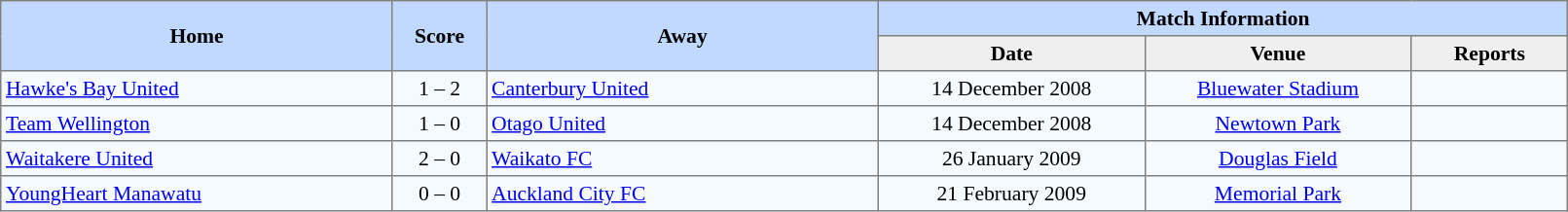<table border=1 style="border-collapse:collapse; font-size:90%; text-align:center;" cellpadding=3 cellspacing=0 width=85%>
<tr bgcolor=#C1D8FF>
<th rowspan=2 width=25%>Home</th>
<th rowspan=2 width=6%>Score</th>
<th rowspan=2 width=25%>Away</th>
<th colspan=6>Match Information</th>
</tr>
<tr bgcolor=#EFEFEF>
<th width=17%>Date</th>
<th width=17%>Venue</th>
<th width=10%>Reports</th>
</tr>
<tr bgcolor=#F5FAFF>
<td align=left> <a href='#'>Hawke's Bay United</a></td>
<td>1 – 2</td>
<td align=left> <a href='#'>Canterbury United</a></td>
<td>14 December 2008</td>
<td><a href='#'>Bluewater Stadium</a></td>
<td></td>
</tr>
<tr bgcolor=#F5FAFF>
<td align=left> <a href='#'>Team Wellington</a></td>
<td>1 – 0</td>
<td align=left> <a href='#'>Otago United</a></td>
<td>14 December 2008</td>
<td><a href='#'>Newtown Park</a></td>
<td></td>
</tr>
<tr bgcolor=#F5FAFF>
<td align=left> <a href='#'>Waitakere United</a></td>
<td>2 – 0</td>
<td align=left> <a href='#'>Waikato FC</a></td>
<td>26 January 2009</td>
<td><a href='#'>Douglas Field</a></td>
<td></td>
</tr>
<tr bgcolor=#F5FAFF>
<td align=left> <a href='#'>YoungHeart Manawatu</a></td>
<td>0 – 0</td>
<td align=left> <a href='#'>Auckland City FC</a></td>
<td>21 February 2009</td>
<td><a href='#'>Memorial Park</a></td>
<td></td>
</tr>
</table>
